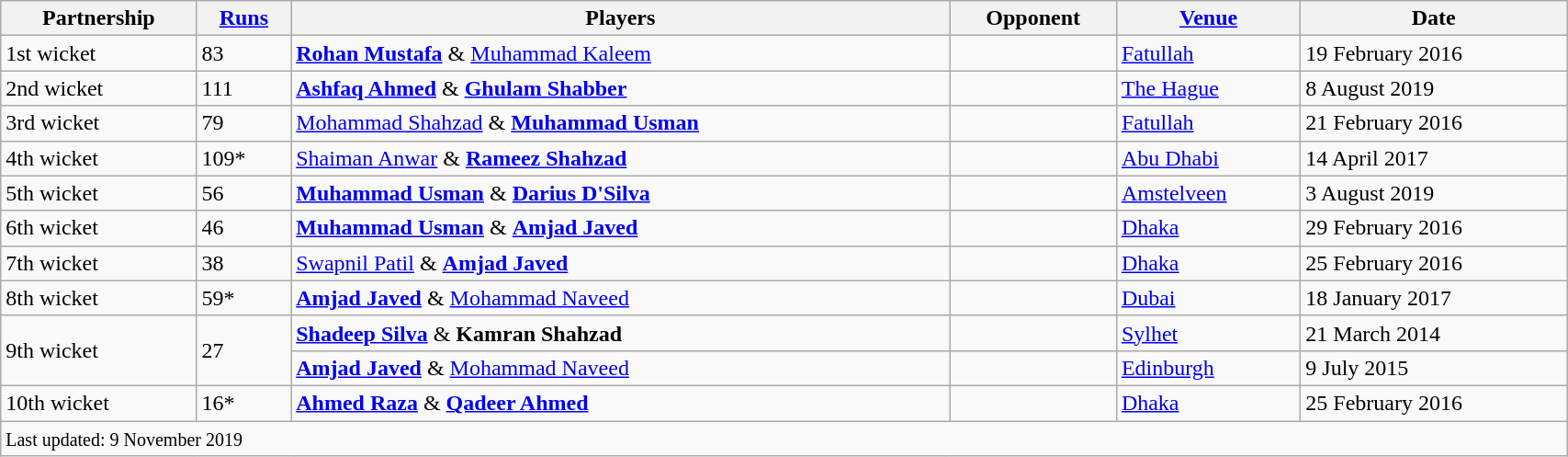<table class="wikitable" style="width:90%;">
<tr>
<th>Partnership</th>
<th><a href='#'>Runs</a></th>
<th>Players</th>
<th>Opponent</th>
<th><a href='#'>Venue</a></th>
<th>Date</th>
</tr>
<tr>
<td>1st wicket</td>
<td>83</td>
<td><strong><a href='#'>Rohan Mustafa</a></strong> & <a href='#'>Muhammad Kaleem</a></td>
<td></td>
<td><a href='#'>Fatullah</a></td>
<td>19 February 2016</td>
</tr>
<tr>
<td>2nd wicket</td>
<td>111</td>
<td><strong><a href='#'>Ashfaq Ahmed</a></strong> & <strong><a href='#'>Ghulam Shabber</a></strong></td>
<td></td>
<td><a href='#'>The Hague</a></td>
<td>8 August 2019</td>
</tr>
<tr>
<td>3rd wicket</td>
<td>79</td>
<td><a href='#'>Mohammad Shahzad</a> & <strong><a href='#'>Muhammad Usman</a></strong></td>
<td></td>
<td><a href='#'>Fatullah</a></td>
<td>21 February 2016</td>
</tr>
<tr>
<td>4th wicket</td>
<td>109*</td>
<td><a href='#'>Shaiman Anwar</a> & <strong><a href='#'>Rameez Shahzad</a></strong></td>
<td></td>
<td><a href='#'>Abu Dhabi</a></td>
<td>14 April 2017</td>
</tr>
<tr>
<td>5th wicket</td>
<td>56</td>
<td><strong><a href='#'>Muhammad Usman</a></strong> & <strong><a href='#'>Darius D'Silva</a></strong></td>
<td></td>
<td><a href='#'>Amstelveen</a></td>
<td>3 August 2019</td>
</tr>
<tr>
<td>6th wicket</td>
<td>46</td>
<td><strong><a href='#'>Muhammad Usman</a></strong> & <strong><a href='#'>Amjad Javed</a></strong></td>
<td></td>
<td><a href='#'>Dhaka</a></td>
<td>29 February 2016</td>
</tr>
<tr>
<td>7th wicket</td>
<td>38</td>
<td><a href='#'>Swapnil Patil</a> & <strong><a href='#'>Amjad Javed</a></strong></td>
<td></td>
<td><a href='#'>Dhaka</a></td>
<td>25 February 2016</td>
</tr>
<tr>
<td>8th wicket</td>
<td>59*</td>
<td><strong><a href='#'>Amjad Javed</a></strong> & <a href='#'>Mohammad Naveed</a></td>
<td></td>
<td><a href='#'>Dubai</a></td>
<td>18 January 2017</td>
</tr>
<tr>
<td rowspan=2>9th wicket</td>
<td rowspan=2>27</td>
<td><strong><a href='#'>Shadeep Silva</a></strong> & <strong>Kamran Shahzad</strong></td>
<td></td>
<td><a href='#'>Sylhet</a></td>
<td>21 March 2014</td>
</tr>
<tr>
<td><strong><a href='#'>Amjad Javed</a></strong> & <a href='#'>Mohammad Naveed</a></td>
<td></td>
<td><a href='#'>Edinburgh</a></td>
<td>9 July 2015</td>
</tr>
<tr>
<td>10th wicket</td>
<td>16*</td>
<td><strong><a href='#'>Ahmed Raza</a></strong> & <strong><a href='#'>Qadeer Ahmed</a></strong></td>
<td></td>
<td><a href='#'>Dhaka</a></td>
<td>25 February 2016</td>
</tr>
<tr>
<td colspan=6><small>Last updated: 9 November 2019</small></td>
</tr>
</table>
